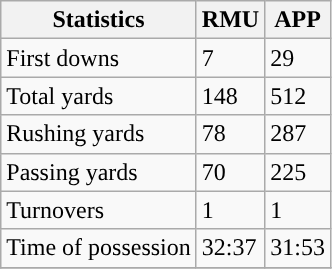<table class="wikitable" style="float: left;">
<tr>
<th>Statistics</th>
<th>RMU</th>
<th>APP</th>
</tr>
<tr>
<td>First downs</td>
<td>7</td>
<td>29</td>
</tr>
<tr>
<td>Total yards</td>
<td>148</td>
<td>512</td>
</tr>
<tr>
<td>Rushing yards</td>
<td>78</td>
<td>287</td>
</tr>
<tr>
<td>Passing yards</td>
<td>70</td>
<td>225</td>
</tr>
<tr>
<td>Turnovers</td>
<td>1</td>
<td>1</td>
</tr>
<tr>
<td>Time of possession</td>
<td>32:37</td>
<td>31:53</td>
</tr>
<tr>
</tr>
</table>
